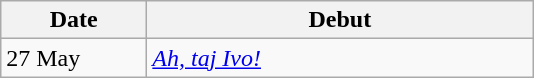<table class="wikitable">
<tr>
<th width=90>Date</th>
<th width=250>Debut</th>
</tr>
<tr>
<td>27 May</td>
<td><em><a href='#'>Ah, taj Ivo!</a></em></td>
</tr>
</table>
